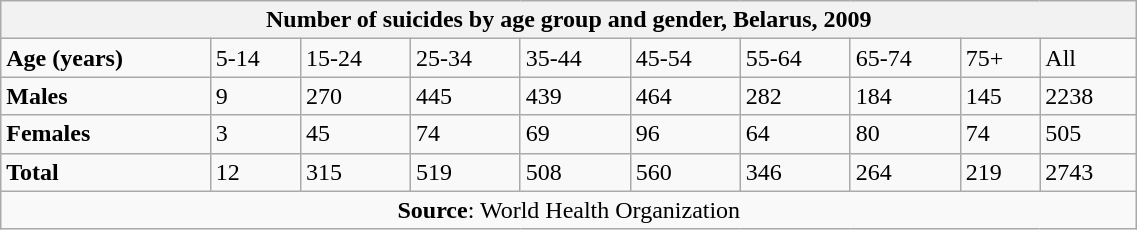<table class="wikitable"  style="width: 60%;">
<tr>
<th colspan="10">Number of suicides by age group and gender, Belarus, 2009</th>
</tr>
<tr>
<td><strong>Age (years)</strong></td>
<td>5-14</td>
<td>15-24</td>
<td>25-34</td>
<td>35-44</td>
<td>45-54</td>
<td>55-64</td>
<td>65-74</td>
<td>75+</td>
<td>All</td>
</tr>
<tr>
<td><strong>Males</strong></td>
<td>9</td>
<td>270</td>
<td>445</td>
<td>439</td>
<td>464</td>
<td>282</td>
<td>184</td>
<td>145</td>
<td>2238</td>
</tr>
<tr>
<td><strong>Females</strong></td>
<td>3</td>
<td>45</td>
<td>74</td>
<td>69</td>
<td>96</td>
<td>64</td>
<td>80</td>
<td>74</td>
<td>505</td>
</tr>
<tr>
<td><strong>Total</strong></td>
<td>12</td>
<td>315</td>
<td>519</td>
<td>508</td>
<td>560</td>
<td>346</td>
<td>264</td>
<td>219</td>
<td>2743</td>
</tr>
<tr>
<td colspan="10" style="text-align:center;"><strong>Source</strong>: World Health Organization</td>
</tr>
</table>
